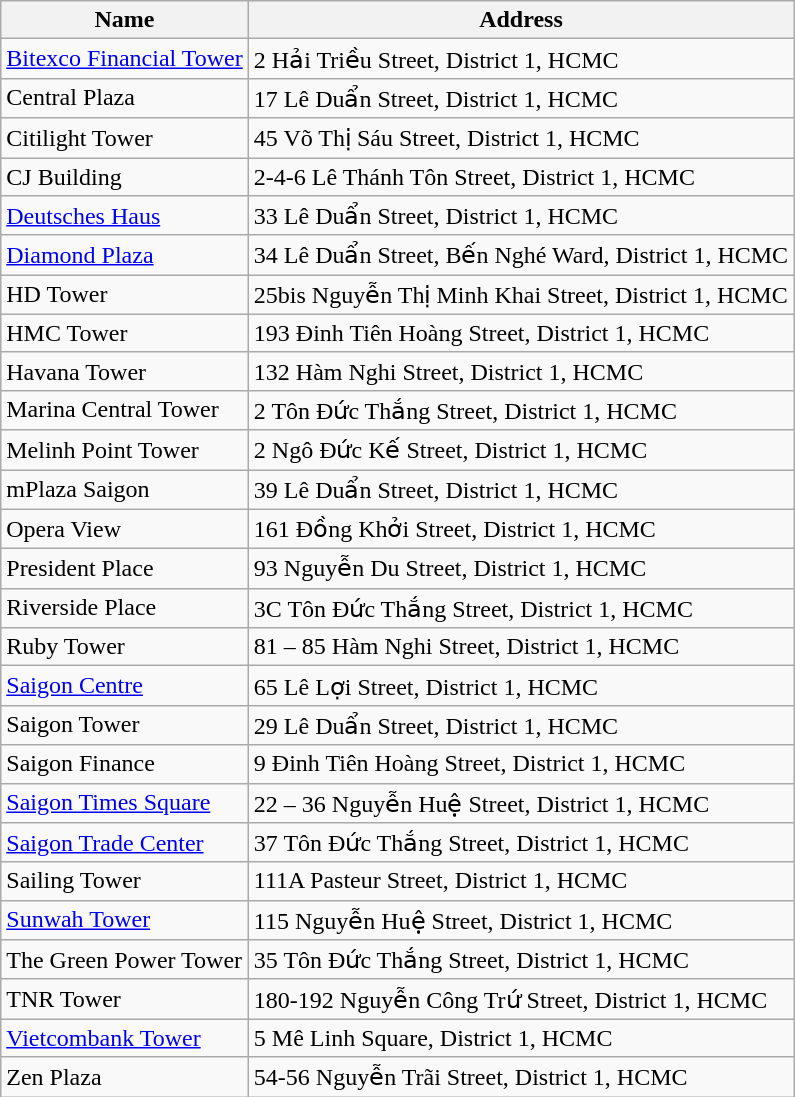<table class="wikitable">
<tr>
<th>Name</th>
<th>Address</th>
</tr>
<tr>
<td><a href='#'>Bitexco Financial Tower</a></td>
<td>2 Hải Triều Street, District 1, HCMC</td>
</tr>
<tr>
<td>Central Plaza</td>
<td>17 Lê Duẩn Street, District 1, HCMC</td>
</tr>
<tr>
<td>Citilight Tower</td>
<td>45 Võ Thị Sáu Street, District 1, HCMC</td>
</tr>
<tr>
<td>CJ Building</td>
<td>2-4-6 Lê Thánh Tôn Street, District 1, HCMC</td>
</tr>
<tr>
<td><a href='#'>Deutsches Haus</a></td>
<td>33 Lê Duẩn Street, District 1, HCMC</td>
</tr>
<tr>
<td><a href='#'>Diamond Plaza</a></td>
<td>34 Lê Duẩn Street, Bến Nghé Ward, District 1, HCMC</td>
</tr>
<tr>
<td>HD Tower</td>
<td>25bis Nguyễn Thị Minh Khai Street, District 1, HCMC</td>
</tr>
<tr>
<td>HMC Tower</td>
<td>193 Đinh Tiên Hoàng Street, District 1, HCMC</td>
</tr>
<tr>
<td>Havana Tower</td>
<td>132 Hàm Nghi Street, District 1, HCMC</td>
</tr>
<tr>
<td>Marina Central Tower</td>
<td>2 Tôn Đức Thắng Street, District 1, HCMC</td>
</tr>
<tr>
<td>Melinh Point Tower</td>
<td>2 Ngô Đức Kế Street, District 1, HCMC</td>
</tr>
<tr>
<td>mPlaza Saigon</td>
<td>39 Lê Duẩn Street, District 1, HCMC</td>
</tr>
<tr>
<td>Opera View</td>
<td>161 Đồng Khởi Street, District 1, HCMC</td>
</tr>
<tr>
<td>President Place</td>
<td>93 Nguyễn Du Street, District 1, HCMC</td>
</tr>
<tr>
<td>Riverside Place</td>
<td>3C Tôn Đức Thắng Street, District 1, HCMC</td>
</tr>
<tr>
<td>Ruby Tower</td>
<td>81 – 85 Hàm Nghi Street, District 1, HCMC</td>
</tr>
<tr>
<td><a href='#'>Saigon Centre</a></td>
<td>65 Lê Lợi Street, District 1, HCMC</td>
</tr>
<tr>
<td>Saigon Tower</td>
<td>29 Lê Duẩn Street, District 1, HCMC</td>
</tr>
<tr>
<td>Saigon Finance</td>
<td>9 Đinh Tiên Hoàng Street, District 1, HCMC</td>
</tr>
<tr>
<td><a href='#'>Saigon Times Square</a></td>
<td>22 – 36 Nguyễn Huệ Street, District 1, HCMC</td>
</tr>
<tr>
<td><a href='#'>Saigon Trade Center</a></td>
<td>37 Tôn Đức Thắng Street, District 1, HCMC</td>
</tr>
<tr>
<td>Sailing Tower</td>
<td>111A Pasteur Street, District 1, HCMC</td>
</tr>
<tr>
<td><a href='#'>Sunwah Tower</a></td>
<td>115 Nguyễn Huệ Street, District 1, HCMC</td>
</tr>
<tr>
<td>The Green Power Tower</td>
<td>35 Tôn Đức Thắng Street, District 1, HCMC</td>
</tr>
<tr>
<td>TNR Tower</td>
<td>180-192 Nguyễn Công Trứ Street, District 1, HCMC</td>
</tr>
<tr>
<td><a href='#'>Vietcombank Tower</a></td>
<td>5 Mê Linh Square, District 1, HCMC</td>
</tr>
<tr>
<td>Zen Plaza</td>
<td>54-56 Nguyễn Trãi Street, District 1, HCMC</td>
</tr>
</table>
